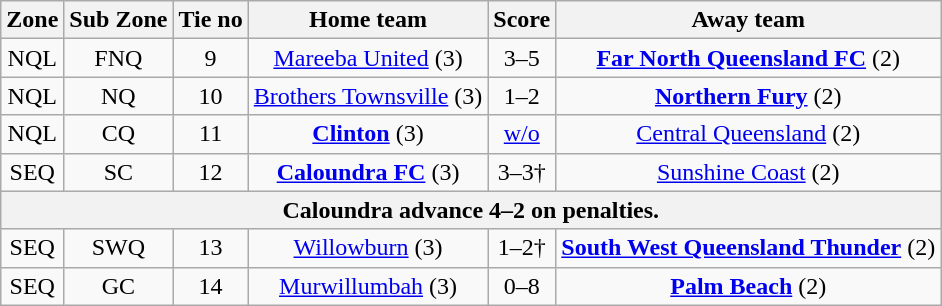<table class="wikitable" style="text-align:center">
<tr>
<th>Zone</th>
<th>Sub Zone</th>
<th>Tie no</th>
<th>Home team</th>
<th>Score</th>
<th>Away team</th>
</tr>
<tr>
<td>NQL</td>
<td>FNQ</td>
<td>9</td>
<td><a href='#'>Mareeba United</a> (3)</td>
<td>3–5</td>
<td><strong><a href='#'>Far North Queensland FC</a></strong> (2)</td>
</tr>
<tr>
<td>NQL</td>
<td>NQ</td>
<td>10</td>
<td><a href='#'>Brothers Townsville</a> (3)</td>
<td>1–2</td>
<td><strong><a href='#'>Northern Fury</a></strong> (2)</td>
</tr>
<tr>
<td>NQL</td>
<td>CQ</td>
<td>11</td>
<td><strong><a href='#'>Clinton</a></strong> (3)</td>
<td><a href='#'>w/o</a></td>
<td><a href='#'>Central Queensland</a> (2)</td>
</tr>
<tr>
<td>SEQ</td>
<td>SC</td>
<td>12</td>
<td><strong><a href='#'>Caloundra FC</a></strong> (3)</td>
<td>3–3†</td>
<td><a href='#'>Sunshine Coast</a> (2)</td>
</tr>
<tr>
<th colspan=6>Caloundra advance 4–2 on penalties.</th>
</tr>
<tr>
<td>SEQ</td>
<td>SWQ</td>
<td>13</td>
<td><a href='#'>Willowburn</a> (3)</td>
<td>1–2†</td>
<td><strong><a href='#'>South West Queensland Thunder</a></strong> (2)</td>
</tr>
<tr>
<td>SEQ</td>
<td>GC</td>
<td>14</td>
<td><a href='#'>Murwillumbah</a> (3)</td>
<td>0–8</td>
<td><strong><a href='#'>Palm Beach</a></strong> (2)</td>
</tr>
</table>
